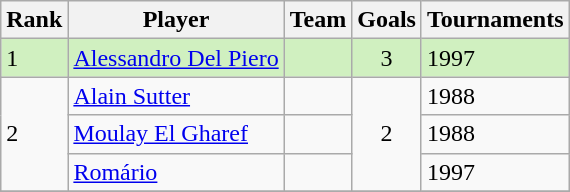<table class="wikitable">
<tr>
<th>Rank</th>
<th>Player</th>
<th>Team</th>
<th>Goals</th>
<th>Tournaments</th>
</tr>
<tr bgcolor="D0F0C0">
<td>1</td>
<td><a href='#'>Alessandro Del Piero</a></td>
<td></td>
<td align="center">3</td>
<td>1997</td>
</tr>
<tr>
<td rowspan=3>2</td>
<td><a href='#'>Alain Sutter</a></td>
<td></td>
<td align="center" rowspan=3>2</td>
<td>1988</td>
</tr>
<tr>
<td><a href='#'>Moulay El Gharef</a></td>
<td></td>
<td>1988</td>
</tr>
<tr>
<td><a href='#'>Romário</a></td>
<td></td>
<td>1997</td>
</tr>
<tr>
</tr>
</table>
